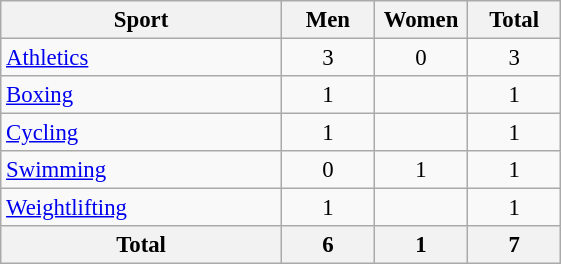<table class="wikitable sortable" style="text-align:center; font-size:95%">
<tr>
<th width=180>Sport</th>
<th width=55>Men</th>
<th width=55>Women</th>
<th width=55>Total</th>
</tr>
<tr>
<td align=left><a href='#'>Athletics</a></td>
<td>3</td>
<td>0</td>
<td>3</td>
</tr>
<tr>
<td align=left><a href='#'>Boxing</a></td>
<td>1</td>
<td></td>
<td>1</td>
</tr>
<tr>
<td align=left><a href='#'>Cycling</a></td>
<td>1</td>
<td></td>
<td>1</td>
</tr>
<tr>
<td align=left><a href='#'>Swimming</a></td>
<td>0</td>
<td>1</td>
<td>1</td>
</tr>
<tr>
<td align=left><a href='#'>Weightlifting</a></td>
<td>1</td>
<td></td>
<td>1</td>
</tr>
<tr>
<th>Total</th>
<th>6</th>
<th>1</th>
<th>7</th>
</tr>
</table>
